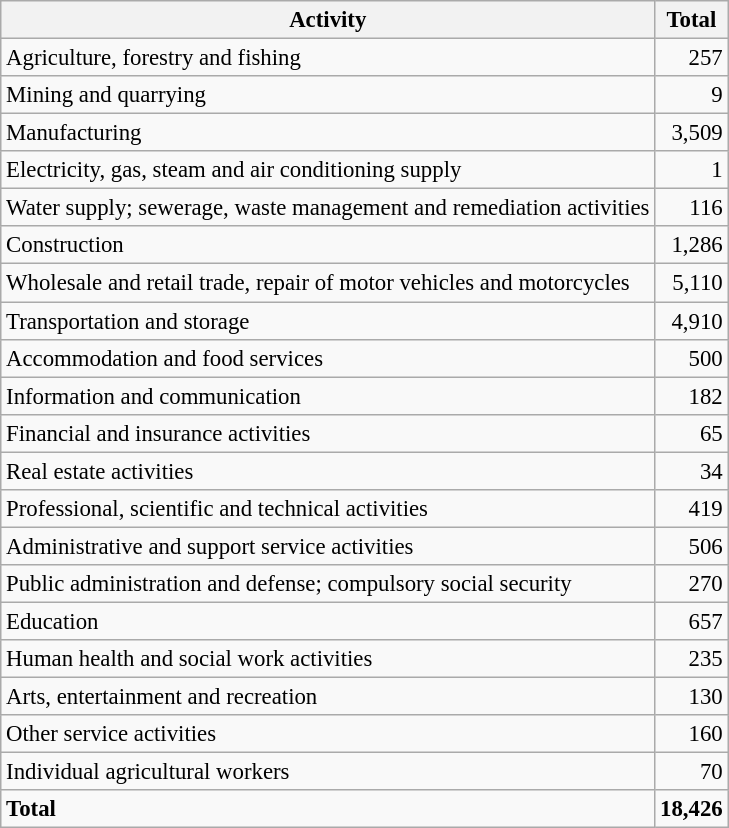<table class="wikitable sortable" style="font-size:95%;">
<tr>
<th>Activity</th>
<th>Total</th>
</tr>
<tr>
<td>Agriculture, forestry and fishing</td>
<td align="right">257</td>
</tr>
<tr>
<td>Mining and quarrying</td>
<td align="right">9</td>
</tr>
<tr>
<td>Manufacturing</td>
<td align="right">3,509</td>
</tr>
<tr>
<td>Electricity, gas, steam and air conditioning supply</td>
<td align="right">1</td>
</tr>
<tr>
<td>Water supply; sewerage, waste management and remediation activities</td>
<td align="right">116</td>
</tr>
<tr>
<td>Construction</td>
<td align="right">1,286</td>
</tr>
<tr>
<td>Wholesale and retail trade, repair of motor vehicles and motorcycles</td>
<td align="right">5,110</td>
</tr>
<tr>
<td>Transportation and storage</td>
<td align="right">4,910</td>
</tr>
<tr>
<td>Accommodation and food services</td>
<td align="right">500</td>
</tr>
<tr>
<td>Information and communication</td>
<td align="right">182</td>
</tr>
<tr>
<td>Financial and insurance activities</td>
<td align="right">65</td>
</tr>
<tr>
<td>Real estate activities</td>
<td align="right">34</td>
</tr>
<tr>
<td>Professional, scientific and technical activities</td>
<td align="right">419</td>
</tr>
<tr>
<td>Administrative and support service activities</td>
<td align="right">506</td>
</tr>
<tr>
<td>Public administration and defense; compulsory social security</td>
<td align="right">270</td>
</tr>
<tr>
<td>Education</td>
<td align="right">657</td>
</tr>
<tr>
<td>Human health and social work activities</td>
<td align="right">235</td>
</tr>
<tr>
<td>Arts, entertainment and recreation</td>
<td align="right">130</td>
</tr>
<tr>
<td>Other service activities</td>
<td align="right">160</td>
</tr>
<tr>
<td>Individual agricultural workers</td>
<td align="right">70</td>
</tr>
<tr class="sortbottom">
<td><strong>Total</strong></td>
<td align="right"><strong>18,426</strong></td>
</tr>
</table>
